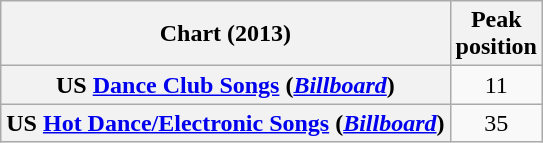<table class="wikitable sortable plainrowheaders" style="text-align:center;">
<tr>
<th>Chart (2013)</th>
<th>Peak<br>position</th>
</tr>
<tr>
<th scope="row">US <a href='#'>Dance Club Songs</a> (<em><a href='#'>Billboard</a></em>)</th>
<td>11</td>
</tr>
<tr>
<th scope="row">US <a href='#'>Hot Dance/Electronic Songs</a> (<em><a href='#'>Billboard</a></em>)</th>
<td>35</td>
</tr>
</table>
